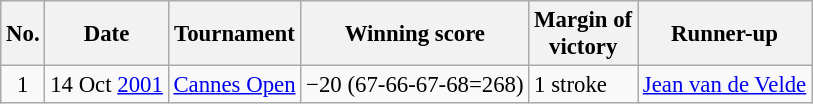<table class="wikitable" style="font-size:95%;">
<tr>
<th>No.</th>
<th>Date</th>
<th>Tournament</th>
<th>Winning score</th>
<th>Margin of<br>victory</th>
<th>Runner-up</th>
</tr>
<tr>
<td align=center>1</td>
<td>14 Oct <a href='#'>2001</a></td>
<td><a href='#'>Cannes Open</a></td>
<td>−20 (67-66-67-68=268)</td>
<td>1 stroke</td>
<td> <a href='#'>Jean van de Velde</a></td>
</tr>
</table>
